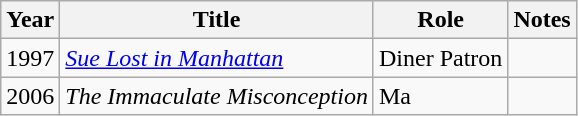<table class="wikitable sortable">
<tr>
<th>Year</th>
<th>Title</th>
<th>Role</th>
<th>Notes</th>
</tr>
<tr>
<td>1997</td>
<td><em><a href='#'>Sue Lost in Manhattan</a></em></td>
<td>Diner Patron</td>
<td></td>
</tr>
<tr>
<td>2006</td>
<td><em>The Immaculate Misconception</em></td>
<td>Ma</td>
<td></td>
</tr>
</table>
